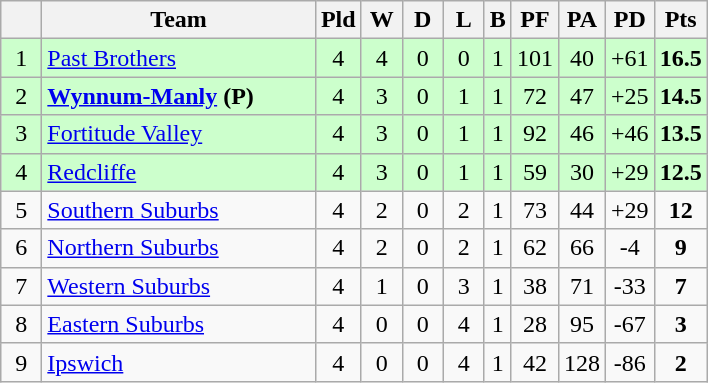<table class="wikitable" style="text-align:center;">
<tr>
<th style="width:20px;"></th>
<th width="175">Team</th>
<th style="width:20px;">Pld</th>
<th style="width:20px;">W</th>
<th style="width:20px;">D</th>
<th style="width:20px;">L</th>
<th>B</th>
<th style="width:20px;">PF</th>
<th style="width:20px;">PA</th>
<th style="width:20px;">PD</th>
<th style="width:20px;">Pts</th>
</tr>
<tr style="background:#cfc;">
<td>1</td>
<td style="text-align:left;"> <a href='#'>Past Brothers</a></td>
<td>4</td>
<td>4</td>
<td>0</td>
<td>0</td>
<td>1</td>
<td>101</td>
<td>40</td>
<td>+61</td>
<td><strong>16.5</strong></td>
</tr>
<tr style="background:#cfc;">
<td>2</td>
<td style="text-align:left;"><strong> <a href='#'>Wynnum-Manly</a> (P)</strong></td>
<td>4</td>
<td>3</td>
<td>0</td>
<td>1</td>
<td>1</td>
<td>72</td>
<td>47</td>
<td>+25</td>
<td><strong>14.5</strong></td>
</tr>
<tr style="background:#cfc;">
<td>3</td>
<td style="text-align:left;"> <a href='#'>Fortitude Valley</a></td>
<td>4</td>
<td>3</td>
<td>0</td>
<td>1</td>
<td>1</td>
<td>92</td>
<td>46</td>
<td>+46</td>
<td><strong>13.5</strong></td>
</tr>
<tr style="background:#cfc;">
<td>4</td>
<td style="text-align:left;"> <a href='#'>Redcliffe</a></td>
<td>4</td>
<td>3</td>
<td>0</td>
<td>1</td>
<td>1</td>
<td>59</td>
<td>30</td>
<td>+29</td>
<td><strong>12.5</strong></td>
</tr>
<tr>
<td>5</td>
<td style="text-align:left;"> <a href='#'>Southern Suburbs</a></td>
<td>4</td>
<td>2</td>
<td>0</td>
<td>2</td>
<td>1</td>
<td>73</td>
<td>44</td>
<td>+29</td>
<td><strong>12</strong></td>
</tr>
<tr>
<td>6</td>
<td style="text-align:left;"> <a href='#'>Northern Suburbs</a></td>
<td>4</td>
<td>2</td>
<td>0</td>
<td>2</td>
<td>1</td>
<td>62</td>
<td>66</td>
<td>-4</td>
<td><strong>9</strong></td>
</tr>
<tr>
<td>7</td>
<td style="text-align:left;"> <a href='#'>Western Suburbs</a></td>
<td>4</td>
<td>1</td>
<td>0</td>
<td>3</td>
<td>1</td>
<td>38</td>
<td>71</td>
<td>-33</td>
<td><strong>7</strong></td>
</tr>
<tr>
<td>8</td>
<td style="text-align:left;"> <a href='#'>Eastern Suburbs</a></td>
<td>4</td>
<td>0</td>
<td>0</td>
<td>4</td>
<td>1</td>
<td>28</td>
<td>95</td>
<td>-67</td>
<td><strong>3</strong></td>
</tr>
<tr>
<td>9</td>
<td style="text-align:left;"> <a href='#'>Ipswich</a></td>
<td>4</td>
<td>0</td>
<td>0</td>
<td>4</td>
<td>1</td>
<td>42</td>
<td>128</td>
<td>-86</td>
<td><strong>2</strong></td>
</tr>
</table>
